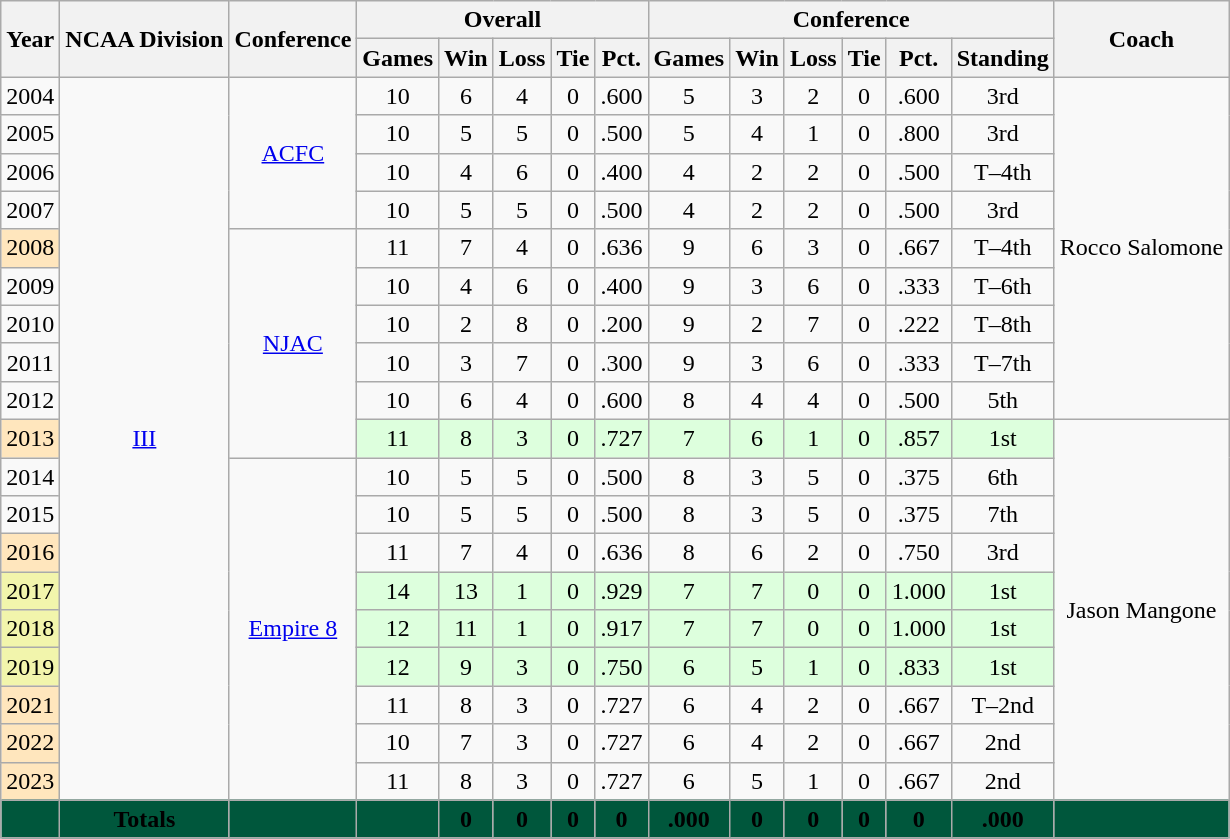<table class="wikitable" style="text-align: center;">
<tr>
<th rowspan=2>Year</th>
<th rowspan=2>NCAA Division</th>
<th rowspan=2>Conference</th>
<th colspan="5">Overall</th>
<th colspan="6">Conference</th>
<th rowspan=2>Coach</th>
</tr>
<tr>
<th>Games</th>
<th>Win</th>
<th>Loss</th>
<th>Tie</th>
<th>Pct.</th>
<th>Games</th>
<th>Win</th>
<th>Loss</th>
<th>Tie</th>
<th>Pct.</th>
<th>Standing</th>
</tr>
<tr>
<td>2004</td>
<td rowspan="19"><a href='#'>III</a></td>
<td rowspan="4"><a href='#'>ACFC</a></td>
<td>10</td>
<td>6</td>
<td>4</td>
<td>0</td>
<td>.600</td>
<td>5</td>
<td>3</td>
<td>2</td>
<td>0</td>
<td>.600</td>
<td>3rd</td>
<td rowspan="9">Rocco Salomone</td>
</tr>
<tr>
<td>2005</td>
<td>10</td>
<td>5</td>
<td>5</td>
<td>0</td>
<td>.500</td>
<td>5</td>
<td>4</td>
<td>1</td>
<td>0</td>
<td>.800</td>
<td>3rd</td>
</tr>
<tr>
<td>2006</td>
<td>10</td>
<td>4</td>
<td>6</td>
<td>0</td>
<td>.400</td>
<td>4</td>
<td>2</td>
<td>2</td>
<td>0</td>
<td>.500</td>
<td>T–4th</td>
</tr>
<tr>
<td>2007</td>
<td>10</td>
<td>5</td>
<td>5</td>
<td>0</td>
<td>.500</td>
<td>4</td>
<td>2</td>
<td>2</td>
<td>0</td>
<td>.500</td>
<td>3rd</td>
</tr>
<tr>
<td bgcolor="#ffe6bd">2008</td>
<td rowspan="6"><a href='#'>NJAC</a></td>
<td>11</td>
<td>7</td>
<td>4</td>
<td>0</td>
<td>.636</td>
<td>9</td>
<td>6</td>
<td>3</td>
<td>0</td>
<td>.667</td>
<td>T–4th</td>
</tr>
<tr>
<td>2009</td>
<td>10</td>
<td>4</td>
<td>6</td>
<td>0</td>
<td>.400</td>
<td>9</td>
<td>3</td>
<td>6</td>
<td>0</td>
<td>.333</td>
<td>T–6th</td>
</tr>
<tr>
<td>2010</td>
<td>10</td>
<td>2</td>
<td>8</td>
<td>0</td>
<td>.200</td>
<td>9</td>
<td>2</td>
<td>7</td>
<td>0</td>
<td>.222</td>
<td>T–8th</td>
</tr>
<tr>
<td>2011</td>
<td>10</td>
<td>3</td>
<td>7</td>
<td>0</td>
<td>.300</td>
<td>9</td>
<td>3</td>
<td>6</td>
<td>0</td>
<td>.333</td>
<td>T–7th</td>
</tr>
<tr>
<td>2012</td>
<td>10</td>
<td>6</td>
<td>4</td>
<td>0</td>
<td>.600</td>
<td>8</td>
<td>4</td>
<td>4</td>
<td>0</td>
<td>.500</td>
<td>5th</td>
</tr>
<tr>
<td bgcolor="#ffe6bd">2013</td>
<td bgcolor="#DDFFDD">11</td>
<td bgcolor="#DDFFDD">8</td>
<td bgcolor="#DDFFDD">3</td>
<td bgcolor="#DDFFDD">0</td>
<td bgcolor="#DDFFDD">.727</td>
<td bgcolor="#DDFFDD">7</td>
<td bgcolor="#DDFFDD">6</td>
<td bgcolor="#DDFFDD">1</td>
<td bgcolor="#DDFFDD">0</td>
<td bgcolor="#DDFFDD">.857</td>
<td bgcolor="#DDFFDD">1st</td>
<td rowspan="10">Jason Mangone</td>
</tr>
<tr>
<td>2014</td>
<td rowspan="9"><a href='#'>Empire 8</a></td>
<td>10</td>
<td>5</td>
<td>5</td>
<td>0</td>
<td>.500</td>
<td>8</td>
<td>3</td>
<td>5</td>
<td>0</td>
<td>.375</td>
<td>6th</td>
</tr>
<tr>
<td>2015</td>
<td>10</td>
<td>5</td>
<td>5</td>
<td>0</td>
<td>.500</td>
<td>8</td>
<td>3</td>
<td>5</td>
<td>0</td>
<td>.375</td>
<td>7th</td>
</tr>
<tr>
<td bgcolor="#ffe6bd">2016</td>
<td>11</td>
<td>7</td>
<td>4</td>
<td>0</td>
<td>.636</td>
<td>8</td>
<td>6</td>
<td>2</td>
<td>0</td>
<td>.750</td>
<td>3rd</td>
</tr>
<tr>
<td bgcolor="#F2F5AC">2017</td>
<td bgcolor="#DDFFDD">14</td>
<td bgcolor="#DDFFDD">13</td>
<td bgcolor="#DDFFDD">1</td>
<td bgcolor="#DDFFDD">0</td>
<td bgcolor="#DDFFDD">.929</td>
<td bgcolor="#DDFFDD">7</td>
<td bgcolor="#DDFFDD">7</td>
<td bgcolor="#DDFFDD">0</td>
<td bgcolor="#DDFFDD">0</td>
<td bgcolor="#DDFFDD">1.000</td>
<td bgcolor="#DDFFDD">1st</td>
</tr>
<tr>
<td bgcolor="#F2F5AC">2018</td>
<td bgcolor="#DDFFDD">12</td>
<td bgcolor="#DDFFDD">11</td>
<td bgcolor="#DDFFDD">1</td>
<td bgcolor="#DDFFDD">0</td>
<td bgcolor="#DDFFDD">.917</td>
<td bgcolor="#DDFFDD">7</td>
<td bgcolor="#DDFFDD">7</td>
<td bgcolor="#DDFFDD">0</td>
<td bgcolor="#DDFFDD">0</td>
<td bgcolor="#DDFFDD">1.000</td>
<td bgcolor="#DDFFDD">1st</td>
</tr>
<tr>
<td bgcolor="#F2F5AC">2019</td>
<td bgcolor="#DDFFDD">12</td>
<td bgcolor="#DDFFDD">9</td>
<td bgcolor="#DDFFDD">3</td>
<td bgcolor="#DDFFDD">0</td>
<td bgcolor="#DDFFDD">.750</td>
<td bgcolor="#DDFFDD">6</td>
<td bgcolor="#DDFFDD">5</td>
<td bgcolor="#DDFFDD">1</td>
<td bgcolor="#DDFFDD">0</td>
<td bgcolor="#DDFFDD">.833</td>
<td bgcolor="#DDFFDD">1st</td>
</tr>
<tr>
<td bgcolor="#ffe6bd">2021</td>
<td>11</td>
<td>8</td>
<td>3</td>
<td>0</td>
<td>.727</td>
<td>6</td>
<td>4</td>
<td>2</td>
<td>0</td>
<td>.667</td>
<td>T–2nd</td>
</tr>
<tr>
<td bgcolor="#ffe6bd">2022</td>
<td>10</td>
<td>7</td>
<td>3</td>
<td>0</td>
<td>.727</td>
<td>6</td>
<td>4</td>
<td>2</td>
<td>0</td>
<td>.667</td>
<td>2nd</td>
</tr>
<tr>
<td bgcolor="#ffe6bd">2023</td>
<td>11</td>
<td>8</td>
<td>3</td>
<td>0</td>
<td>.727</td>
<td>6</td>
<td>5</td>
<td>1</td>
<td>0</td>
<td>.667</td>
<td>2nd</td>
</tr>
<tr>
<td colspan=1 bgcolor="#00573C"><span></span></td>
<td colspan=1 bgcolor="#00573C"><span> <strong>Totals</strong></span></td>
<td colspan=1 bgcolor="#00573C"></td>
<td colspan=1 bgcolor="#00573C"></td>
<td colspan=1 bgcolor="#00573C"><span> <strong>0</strong></span></td>
<td colspan=1 bgcolor="#00573C"><span> <strong>0</strong></span></td>
<td colspan=1 bgcolor="#00573C"><span> <strong>0</strong></span></td>
<td colspan=1 bgcolor="#00573C"><span> <strong>0</strong></span></td>
<td colspan=1 bgcolor="#00573C"><span> <strong>.000</strong></span></td>
<td colspan=1 bgcolor="#00573C"><span> <strong>0</strong></span></td>
<td colspan=1 bgcolor="#00573C"><span> <strong>0</strong></span></td>
<td colspan=1 bgcolor="#00573C"><span> <strong>0</strong></span></td>
<td colspan=1 bgcolor="#00573C"><span> <strong>0</strong></span></td>
<td colspan=1 bgcolor="#00573C"><span> <strong>.000</strong></span></td>
<td colspan=1 bgcolor="#00573C"></td>
</tr>
</table>
